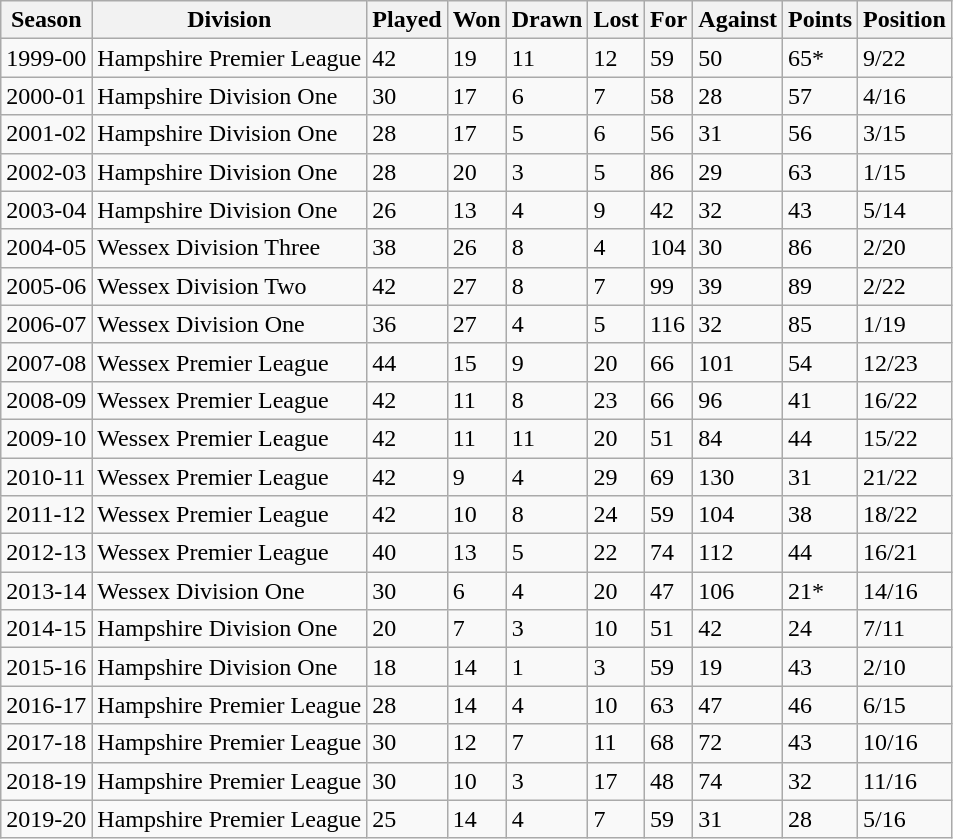<table class="wikitable">
<tr>
<th>Season</th>
<th>Division</th>
<th>Played</th>
<th>Won</th>
<th>Drawn</th>
<th>Lost</th>
<th>For</th>
<th>Against</th>
<th>Points</th>
<th>Position</th>
</tr>
<tr>
<td>1999-00</td>
<td>Hampshire Premier League</td>
<td>42</td>
<td>19</td>
<td>11</td>
<td>12</td>
<td>59</td>
<td>50</td>
<td>65*</td>
<td>9/22</td>
</tr>
<tr>
<td>2000-01</td>
<td>Hampshire Division One</td>
<td>30</td>
<td>17</td>
<td>6</td>
<td>7</td>
<td>58</td>
<td>28</td>
<td>57</td>
<td>4/16</td>
</tr>
<tr>
<td>2001-02</td>
<td>Hampshire Division One</td>
<td>28</td>
<td>17</td>
<td>5</td>
<td>6</td>
<td>56</td>
<td>31</td>
<td>56</td>
<td>3/15</td>
</tr>
<tr>
<td>2002-03</td>
<td>Hampshire Division One</td>
<td>28</td>
<td>20</td>
<td>3</td>
<td>5</td>
<td>86</td>
<td>29</td>
<td>63</td>
<td>1/15</td>
</tr>
<tr>
<td>2003-04</td>
<td>Hampshire Division One</td>
<td>26</td>
<td>13</td>
<td>4</td>
<td>9</td>
<td>42</td>
<td>32</td>
<td>43</td>
<td>5/14</td>
</tr>
<tr>
<td>2004-05</td>
<td>Wessex Division Three</td>
<td>38</td>
<td>26</td>
<td>8</td>
<td>4</td>
<td>104</td>
<td>30</td>
<td>86</td>
<td>2/20</td>
</tr>
<tr>
<td>2005-06</td>
<td>Wessex Division Two</td>
<td>42</td>
<td>27</td>
<td>8</td>
<td>7</td>
<td>99</td>
<td>39</td>
<td>89</td>
<td>2/22</td>
</tr>
<tr>
<td>2006-07</td>
<td>Wessex Division One</td>
<td>36</td>
<td>27</td>
<td>4</td>
<td>5</td>
<td>116</td>
<td>32</td>
<td>85</td>
<td>1/19</td>
</tr>
<tr>
<td>2007-08</td>
<td>Wessex Premier League</td>
<td>44</td>
<td>15</td>
<td>9</td>
<td>20</td>
<td>66</td>
<td>101</td>
<td>54</td>
<td>12/23</td>
</tr>
<tr>
<td>2008-09</td>
<td>Wessex Premier League</td>
<td>42</td>
<td>11</td>
<td>8</td>
<td>23</td>
<td>66</td>
<td>96</td>
<td>41</td>
<td>16/22</td>
</tr>
<tr>
<td>2009-10</td>
<td>Wessex Premier League</td>
<td>42</td>
<td>11</td>
<td>11</td>
<td>20</td>
<td>51</td>
<td>84</td>
<td>44</td>
<td>15/22</td>
</tr>
<tr>
<td>2010-11</td>
<td>Wessex Premier League</td>
<td>42</td>
<td>9</td>
<td>4</td>
<td>29</td>
<td>69</td>
<td>130</td>
<td>31</td>
<td>21/22</td>
</tr>
<tr>
<td>2011-12</td>
<td>Wessex Premier League</td>
<td>42</td>
<td>10</td>
<td>8</td>
<td>24</td>
<td>59</td>
<td>104</td>
<td>38</td>
<td>18/22</td>
</tr>
<tr>
<td>2012-13</td>
<td>Wessex Premier League</td>
<td>40</td>
<td>13</td>
<td>5</td>
<td>22</td>
<td>74</td>
<td>112</td>
<td>44</td>
<td>16/21</td>
</tr>
<tr>
<td>2013-14</td>
<td>Wessex Division One</td>
<td>30</td>
<td>6</td>
<td>4</td>
<td>20</td>
<td>47</td>
<td>106</td>
<td>21*</td>
<td>14/16</td>
</tr>
<tr>
<td>2014-15</td>
<td>Hampshire Division One</td>
<td>20</td>
<td>7</td>
<td>3</td>
<td>10</td>
<td>51</td>
<td>42</td>
<td>24</td>
<td>7/11</td>
</tr>
<tr>
<td>2015-16</td>
<td>Hampshire Division One</td>
<td>18</td>
<td>14</td>
<td>1</td>
<td>3</td>
<td>59</td>
<td>19</td>
<td>43</td>
<td>2/10</td>
</tr>
<tr>
<td>2016-17</td>
<td>Hampshire Premier League</td>
<td>28</td>
<td>14</td>
<td>4</td>
<td>10</td>
<td>63</td>
<td>47</td>
<td>46</td>
<td>6/15</td>
</tr>
<tr>
<td>2017-18</td>
<td>Hampshire Premier League</td>
<td>30</td>
<td>12</td>
<td>7</td>
<td>11</td>
<td>68</td>
<td>72</td>
<td>43</td>
<td>10/16</td>
</tr>
<tr>
<td>2018-19</td>
<td>Hampshire Premier League</td>
<td>30</td>
<td>10</td>
<td>3</td>
<td>17</td>
<td>48</td>
<td>74</td>
<td>32</td>
<td>11/16</td>
</tr>
<tr>
<td>2019-20</td>
<td>Hampshire Premier League</td>
<td>25</td>
<td>14</td>
<td>4</td>
<td>7</td>
<td>59</td>
<td>31</td>
<td>28</td>
<td>5/16</td>
</tr>
</table>
